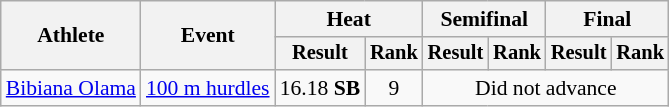<table class="wikitable" style="font-size:90%">
<tr>
<th rowspan="2">Athlete</th>
<th rowspan="2">Event</th>
<th colspan="2">Heat</th>
<th colspan="2">Semifinal</th>
<th colspan="2">Final</th>
</tr>
<tr style="font-size:95%">
<th>Result</th>
<th>Rank</th>
<th>Result</th>
<th>Rank</th>
<th>Result</th>
<th>Rank</th>
</tr>
<tr align=center>
<td align=left><a href='#'>Bibiana Olama</a></td>
<td align=left><a href='#'>100 m hurdles</a></td>
<td>16.18 <strong>SB</strong></td>
<td>9</td>
<td colspan=4>Did not advance</td>
</tr>
</table>
